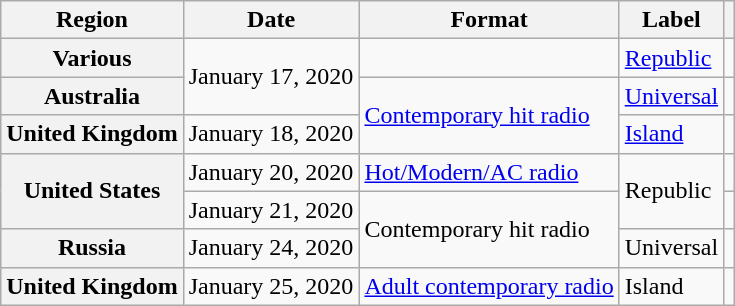<table class="wikitable plainrowheaders">
<tr>
<th scope="col">Region</th>
<th scope="col">Date</th>
<th scope="col">Format</th>
<th scope="col">Label</th>
<th scope="col"></th>
</tr>
<tr>
<th scope="row">Various</th>
<td rowspan="2">January 17, 2020</td>
<td></td>
<td><a href='#'>Republic</a></td>
<td></td>
</tr>
<tr>
<th scope="row">Australia</th>
<td rowspan="2"><a href='#'>Contemporary hit radio</a></td>
<td><a href='#'>Universal</a></td>
<td></td>
</tr>
<tr>
<th scope="row">United Kingdom</th>
<td>January 18, 2020</td>
<td><a href='#'>Island</a></td>
<td></td>
</tr>
<tr>
<th scope="row" rowspan="2">United States</th>
<td>January 20, 2020</td>
<td><a href='#'>Hot/Modern/AC radio</a></td>
<td rowspan="2">Republic</td>
<td></td>
</tr>
<tr>
<td>January 21, 2020</td>
<td rowspan="2">Contemporary hit radio</td>
<td></td>
</tr>
<tr>
<th scope="row">Russia</th>
<td>January 24, 2020</td>
<td>Universal</td>
<td></td>
</tr>
<tr>
<th scope="row">United Kingdom</th>
<td>January 25, 2020</td>
<td><a href='#'>Adult contemporary radio</a></td>
<td>Island</td>
<td></td>
</tr>
</table>
